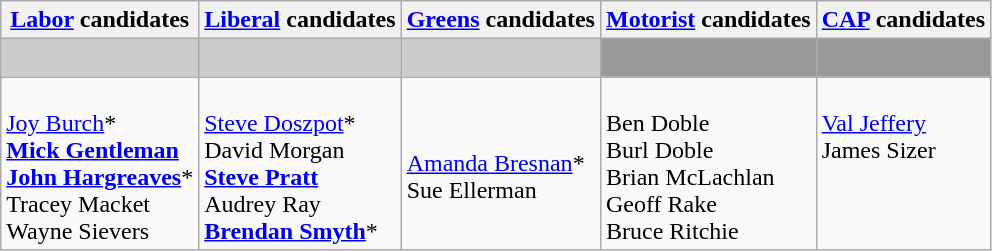<table class="wikitable">
<tr>
<th><a href='#'>Labor</a> candidates</th>
<th><a href='#'>Liberal</a> candidates</th>
<th><a href='#'>Greens</a> candidates</th>
<th><a href='#'>Motorist</a> candidates</th>
<th><a href='#'>CAP</a> candidates</th>
</tr>
<tr style="background:#ccc;">
<td></td>
<td></td>
<td></td>
<td style="background:#999;"> </td>
<td style="background:#999;"> </td>
</tr>
<tr>
<td><br><a href='#'>Joy Burch</a>*<br>
<strong><a href='#'>Mick Gentleman</a></strong><br>
<strong><a href='#'>John Hargreaves</a></strong>*<br>
Tracey Macket<br>
Wayne Sievers</td>
<td><br><a href='#'>Steve Doszpot</a>*<br>
David Morgan<br>
<strong><a href='#'>Steve Pratt</a></strong> <br>
Audrey Ray<br>
<strong><a href='#'>Brendan Smyth</a></strong>*</td>
<td><br><a href='#'>Amanda Bresnan</a>* <br>
Sue Ellerman</td>
<td valign=top><br>Ben Doble <br>
Burl Doble <br>
Brian McLachlan <br>
Geoff Rake <br>
Bruce Ritchie</td>
<td valign=top><br><a href='#'>Val Jeffery</a> <br>
James Sizer</td>
</tr>
</table>
